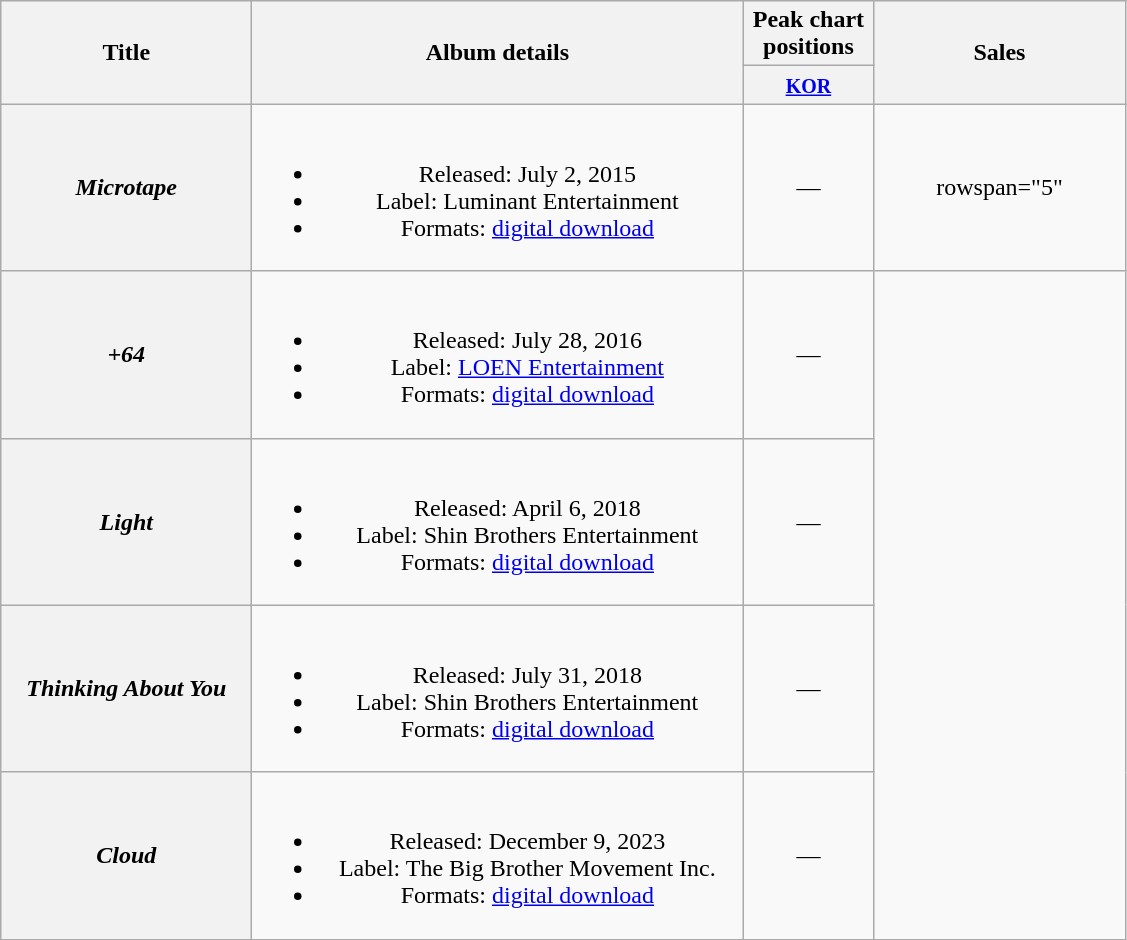<table class="wikitable plainrowheaders" style="text-align:center;">
<tr>
<th scope="col" rowspan="2" style="width:10em;">Title</th>
<th scope="col" rowspan="2" style="width:20em;">Album details</th>
<th scope="col" colspan="1" style="width:5em;">Peak chart positions</th>
<th scope="col" rowspan="2" style="width:10em;">Sales</th>
</tr>
<tr>
<th><small><a href='#'>KOR</a></small><br></th>
</tr>
<tr>
<th scope="row"><em>Microtape</em></th>
<td><br><ul><li>Released: July 2, 2015</li><li>Label: Luminant Entertainment</li><li>Formats: <a href='#'>digital download</a></li></ul></td>
<td>—</td>
<td>rowspan="5" </td>
</tr>
<tr>
<th scope="row"><em>+64</em></th>
<td><br><ul><li>Released: July 28, 2016</li><li>Label: <a href='#'>LOEN Entertainment</a></li><li>Formats: <a href='#'>digital download</a></li></ul></td>
<td>—</td>
</tr>
<tr>
<th scope="row"><em>Light</em></th>
<td><br><ul><li>Released: April 6, 2018</li><li>Label: Shin Brothers Entertainment</li><li>Formats: <a href='#'>digital download</a></li></ul></td>
<td>—</td>
</tr>
<tr>
<th scope="row"><em>Thinking About You</em></th>
<td><br><ul><li>Released: July 31, 2018</li><li>Label: Shin Brothers Entertainment</li><li>Formats: <a href='#'>digital download</a></li></ul></td>
<td>—</td>
</tr>
<tr>
<th scope="row"><em>Cloud</em></th>
<td><br><ul><li>Released: December 9, 2023</li><li>Label: The Big Brother Movement Inc.</li><li>Formats: <a href='#'>digital download</a></li></ul></td>
<td>—</td>
</tr>
<tr>
</tr>
</table>
